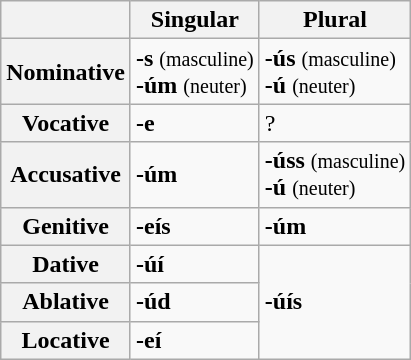<table class="wikitable">
<tr>
<th></th>
<th>Singular</th>
<th>Plural</th>
</tr>
<tr>
<th>Nominative</th>
<td><strong>-s</strong> <small>(masculine)</small> <br> <strong>-úm</strong> <small>(neuter)</small></td>
<td><strong>-ús</strong> <small>(masculine)</small> <br> <strong>-ú</strong> <small>(neuter)</small></td>
</tr>
<tr>
<th>Vocative</th>
<td><strong>-e</strong></td>
<td>?</td>
</tr>
<tr>
<th>Accusative</th>
<td><strong>-úm</strong></td>
<td><strong>-úss</strong> <small>(masculine)</small> <br> <strong>-ú</strong> <small>(neuter)</small></td>
</tr>
<tr>
<th>Genitive</th>
<td><strong>-eís</strong></td>
<td><strong>-úm</strong></td>
</tr>
<tr>
<th>Dative</th>
<td><strong>-úí</strong></td>
<td rowspan=3><strong>-úís</strong></td>
</tr>
<tr>
<th>Ablative</th>
<td><strong>-úd</strong></td>
</tr>
<tr>
<th>Locative</th>
<td><strong>-eí</strong></td>
</tr>
</table>
